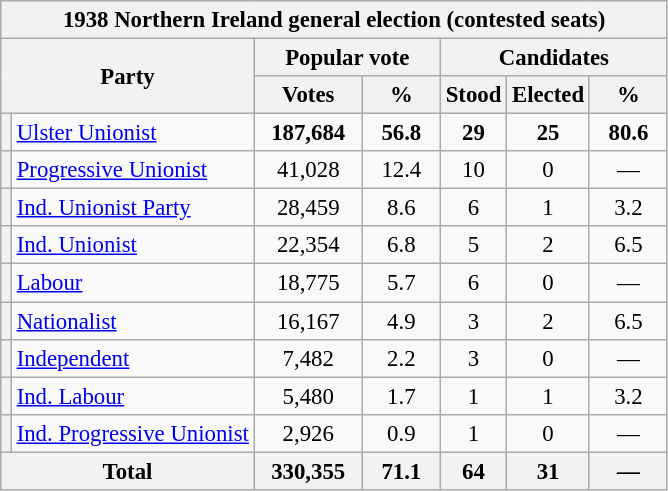<table class="wikitable" style="font-size:95%">
<tr>
<th colspan="16" style="background-color:#f2f2f2">1938 Northern Ireland general election (contested seats)</th>
</tr>
<tr style="vertical-align:center;">
<th style="width:150px;" "vertical-align:center;" rowspan="2" colspan="2">Party</th>
<th colspan="2" style="width: 30px">Popular vote</th>
<th colspan="3" style="width: 30px">Candidates</th>
</tr>
<tr>
<th style="width:65px;">Votes</th>
<th style="width:45px;">%</th>
<th>Stood</th>
<th>Elected</th>
<th style="width:45px;">%</th>
</tr>
<tr>
<th></th>
<td><a href='#'>Ulster Unionist</a></td>
<td align="center"><strong>187,684</strong></td>
<td align="center"><strong>56.8</strong></td>
<td align="center"><strong>29</strong></td>
<td align="center"><strong>25</strong></td>
<td align="center"><strong>80.6</strong></td>
</tr>
<tr>
<th></th>
<td><a href='#'>Progressive Unionist</a></td>
<td align="center">41,028</td>
<td align="center">12.4</td>
<td align="center">10</td>
<td align="center">0</td>
<td align="center">—</td>
</tr>
<tr>
<th></th>
<td><a href='#'>Ind. Unionist Party</a></td>
<td align="center">28,459</td>
<td align="center">8.6</td>
<td align="center">6</td>
<td align="center">1</td>
<td align="center">3.2</td>
</tr>
<tr>
<th></th>
<td><a href='#'>Ind. Unionist</a></td>
<td align="center">22,354</td>
<td align="center">6.8</td>
<td align="center">5</td>
<td align="center">2</td>
<td align="center">6.5</td>
</tr>
<tr>
<th></th>
<td><a href='#'>Labour</a></td>
<td align="center">18,775</td>
<td align="center">5.7</td>
<td align="center">6</td>
<td align="center">0</td>
<td align="center">—</td>
</tr>
<tr>
<th></th>
<td><a href='#'>Nationalist</a></td>
<td align="center">16,167</td>
<td align="center">4.9</td>
<td align="center">3</td>
<td align="center">2</td>
<td align="center">6.5</td>
</tr>
<tr>
<th></th>
<td><a href='#'>Independent</a></td>
<td align="center">7,482</td>
<td align="center">2.2</td>
<td align="center">3</td>
<td align="center">0</td>
<td align="center">—</td>
</tr>
<tr>
<th></th>
<td><a href='#'>Ind. Labour</a></td>
<td align="center">5,480</td>
<td align="center">1.7</td>
<td align="center">1</td>
<td align="center">1</td>
<td align="center">3.2</td>
</tr>
<tr>
<th></th>
<td><a href='#'>Ind. Progressive Unionist</a></td>
<td align="center">2,926</td>
<td align="center">0.9</td>
<td align="center">1</td>
<td align="center">0</td>
<td align="center">—</td>
</tr>
<tr>
<th style="width:150px;" "vertical-align:center;" colspan="2">Total</th>
<th align="center">330,355</th>
<th align="center">71.1</th>
<th align="center">64</th>
<th align="center">31</th>
<th align="center">—</th>
</tr>
</table>
